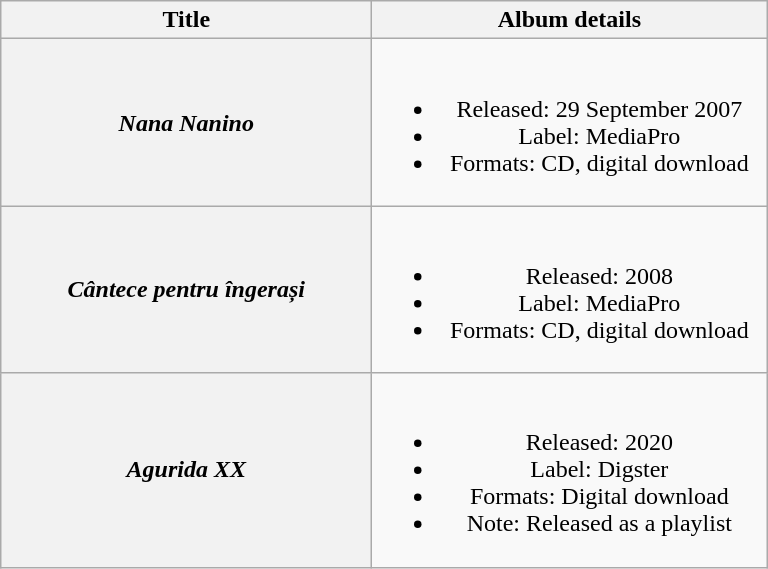<table class="wikitable plainrowheaders" style="text-align:center;">
<tr>
<th scope="col" rowspan="1" style="width:15em;">Title</th>
<th scope="col" rowspan="1" style="width:16em;">Album details</th>
</tr>
<tr>
<th scope="row"><em>Nana Nanino</em></th>
<td><br><ul><li>Released: 29 September 2007</li><li>Label: MediaPro</li><li>Formats: CD, digital download</li></ul></td>
</tr>
<tr>
<th scope="row"><em>Cântece pentru îngerași</em><br></th>
<td><br><ul><li>Released: 2008</li><li>Label: MediaPro</li><li>Formats: CD, digital download</li></ul></td>
</tr>
<tr>
<th scope="row"><em>Agurida XX</em></th>
<td><br><ul><li>Released: 2020</li><li>Label: Digster</li><li>Formats: Digital download</li><li>Note: Released as a playlist</li></ul></td>
</tr>
</table>
